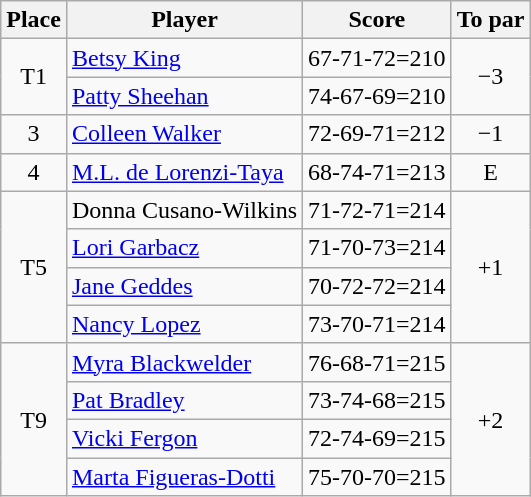<table class=wikitable style="text-align:center">
<tr>
<th>Place</th>
<th>Player</th>
<th>Score</th>
<th>To par</th>
</tr>
<tr>
<td rowspan=2>T1</td>
<td align=left> <a href='#'>Betsy King</a></td>
<td>67-71-72=210</td>
<td rowspan=2>−3</td>
</tr>
<tr>
<td align=left> <a href='#'>Patty Sheehan</a></td>
<td>74-67-69=210</td>
</tr>
<tr>
<td>3</td>
<td align=left> <a href='#'>Colleen Walker</a></td>
<td>72-69-71=212</td>
<td>−1</td>
</tr>
<tr>
<td>4</td>
<td align=left> <a href='#'>M.L. de Lorenzi-Taya</a></td>
<td>68-74-71=213</td>
<td>E</td>
</tr>
<tr>
<td rowspan=4>T5</td>
<td align=left> Donna Cusano-Wilkins</td>
<td>71-72-71=214</td>
<td rowspan=4>+1</td>
</tr>
<tr>
<td align=left> <a href='#'>Lori Garbacz</a></td>
<td>71-70-73=214</td>
</tr>
<tr>
<td align=left> <a href='#'>Jane Geddes</a></td>
<td>70-72-72=214</td>
</tr>
<tr>
<td align=left> <a href='#'>Nancy Lopez</a></td>
<td>73-70-71=214</td>
</tr>
<tr>
<td rowspan=4>T9</td>
<td align=left> <a href='#'>Myra Blackwelder</a></td>
<td>76-68-71=215</td>
<td rowspan=4>+2</td>
</tr>
<tr>
<td align=left> <a href='#'>Pat Bradley</a></td>
<td>73-74-68=215</td>
</tr>
<tr>
<td align=left> <a href='#'>Vicki Fergon</a></td>
<td>72-74-69=215</td>
</tr>
<tr>
<td align=left> <a href='#'>Marta Figueras-Dotti</a></td>
<td>75-70-70=215</td>
</tr>
</table>
